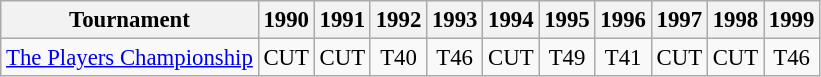<table class="wikitable" style="font-size:95%;text-align:center;">
<tr>
<th>Tournament</th>
<th>1990</th>
<th>1991</th>
<th>1992</th>
<th>1993</th>
<th>1994</th>
<th>1995</th>
<th>1996</th>
<th>1997</th>
<th>1998</th>
<th>1999</th>
</tr>
<tr>
<td align=left><a href='#'>The Players Championship</a></td>
<td>CUT</td>
<td>CUT</td>
<td>T40</td>
<td>T46</td>
<td>CUT</td>
<td>T49</td>
<td>T41</td>
<td>CUT</td>
<td>CUT</td>
<td>T46</td>
</tr>
</table>
